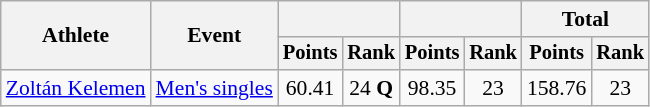<table class="wikitable" style="font-size:90%">
<tr>
<th rowspan="2">Athlete</th>
<th rowspan="2">Event</th>
<th colspan="2"></th>
<th colspan="2"></th>
<th colspan="2">Total</th>
</tr>
<tr style="font-size:95%">
<th>Points</th>
<th>Rank</th>
<th>Points</th>
<th>Rank</th>
<th>Points</th>
<th>Rank</th>
</tr>
<tr align=center>
<td align=left><a href='#'>Zoltán Kelemen</a></td>
<td align=left><a href='#'>Men's singles</a></td>
<td>60.41</td>
<td>24 <strong>Q</strong></td>
<td>98.35</td>
<td>23</td>
<td>158.76</td>
<td>23</td>
</tr>
</table>
